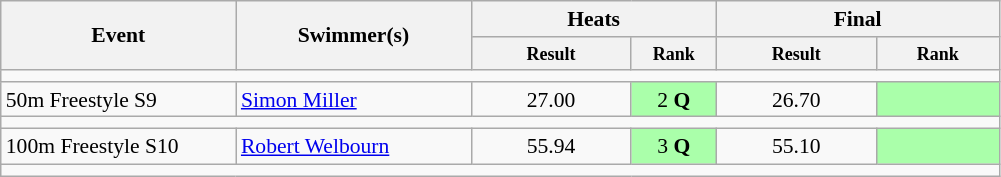<table class=wikitable style="font-size:90%">
<tr>
<th rowspan="2" style="width:150px;">Event</th>
<th rowspan="2" style="width:150px;">Swimmer(s)</th>
<th colspan="2" style="width:150px;">Heats</th>
<th colspan="2" style="width:175px;">Final</th>
</tr>
<tr>
<th style="line-height:1em; width:100px;"><small>Result</small></th>
<th style="line-height:1em; width:50px;"><small>Rank</small></th>
<th style="line-height:1em; width:100px;"><small>Result</small></th>
<th style="line-height:1em; width:75px;"><small>Rank</small></th>
</tr>
<tr>
<td colspan="8" style="height:1px;;"></td>
</tr>
<tr>
<td>50m Freestyle S9</td>
<td><a href='#'>Simon Miller</a></td>
<td style="text-align:center;">27.00</td>
<td style="text-align:center; background:#afa;">2 <strong>Q</strong></td>
<td style="text-align:center;">26.70</td>
<td style="text-align:center; background:#afa;"></td>
</tr>
<tr>
<td colspan="8" style="height:1px;;"></td>
</tr>
<tr>
<td>100m Freestyle S10</td>
<td><a href='#'>Robert Welbourn</a></td>
<td style="text-align:center;">55.94</td>
<td style="text-align:center; background:#afa;">3 <strong>Q</strong></td>
<td style="text-align:center;">55.10</td>
<td style="text-align:center; background:#afa;"></td>
</tr>
<tr>
<td colspan="8" style="height:1px;;"></td>
</tr>
</table>
